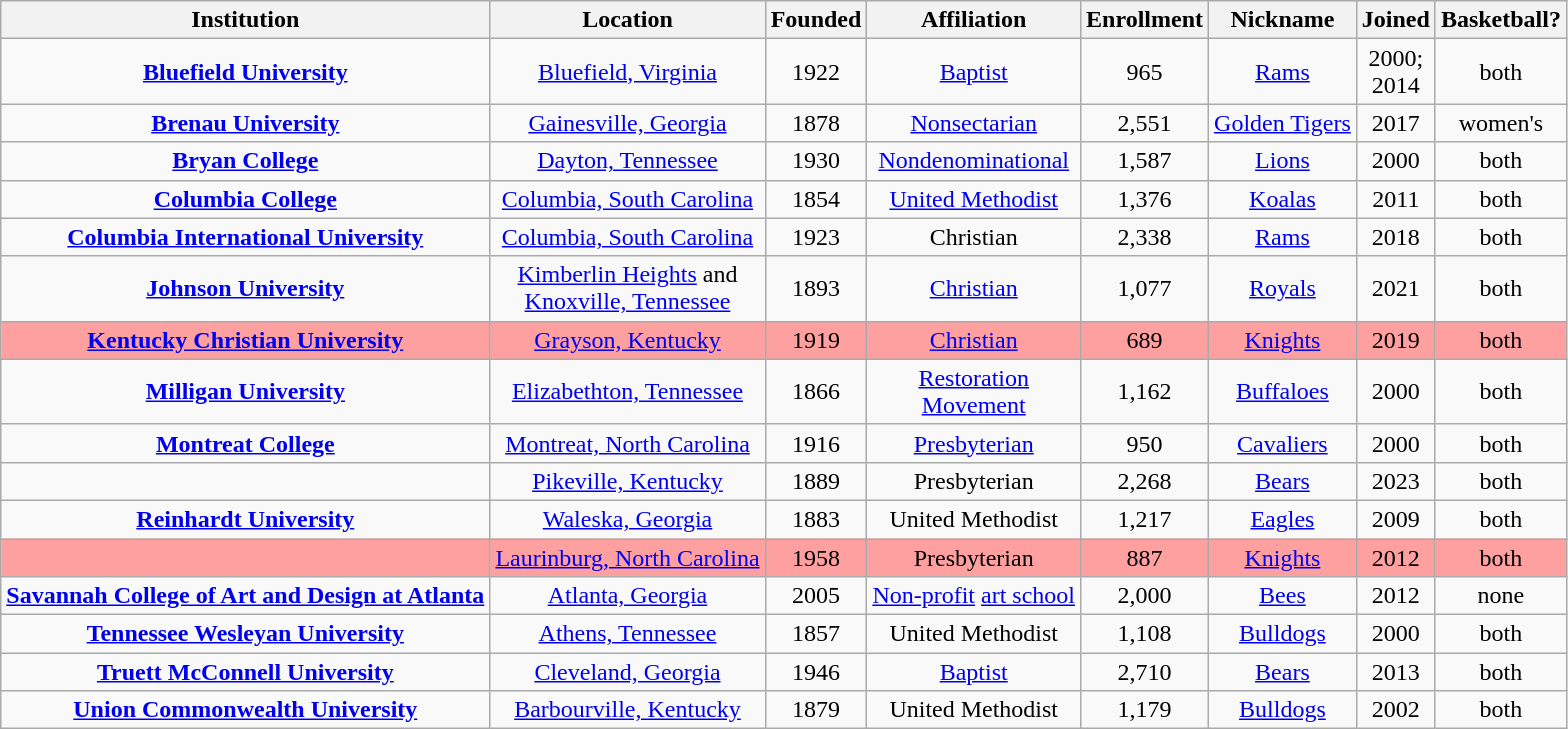<table class="wikitable sortable" style="text-align:center">
<tr>
<th>Institution</th>
<th>Location</th>
<th>Founded</th>
<th>Affiliation</th>
<th>Enrollment</th>
<th>Nickname</th>
<th>Joined</th>
<th>Basketball?</th>
</tr>
<tr>
<td><strong><a href='#'>Bluefield University</a></strong></td>
<td><a href='#'>Bluefield, Virginia</a></td>
<td>1922</td>
<td><a href='#'>Baptist</a></td>
<td>965</td>
<td><a href='#'>Rams</a></td>
<td>2000;<br>2014</td>
<td>both</td>
</tr>
<tr>
<td><strong><a href='#'>Brenau University</a></strong></td>
<td><a href='#'>Gainesville, Georgia</a></td>
<td>1878</td>
<td><a href='#'>Nonsectarian</a></td>
<td>2,551</td>
<td><a href='#'>Golden Tigers</a></td>
<td>2017</td>
<td>women's</td>
</tr>
<tr>
<td><strong><a href='#'>Bryan College</a></strong></td>
<td><a href='#'>Dayton, Tennessee</a></td>
<td>1930</td>
<td><a href='#'>Nondenominational</a></td>
<td>1,587</td>
<td><a href='#'>Lions</a></td>
<td>2000</td>
<td>both</td>
</tr>
<tr>
<td><strong><a href='#'>Columbia College</a></strong></td>
<td><a href='#'>Columbia, South Carolina</a></td>
<td>1854</td>
<td><a href='#'>United Methodist</a></td>
<td>1,376</td>
<td><a href='#'>Koalas</a></td>
<td>2011</td>
<td>both</td>
</tr>
<tr>
<td><strong><a href='#'>Columbia International University</a></strong></td>
<td><a href='#'>Columbia, South Carolina</a></td>
<td>1923</td>
<td>Christian</td>
<td>2,338</td>
<td><a href='#'>Rams</a></td>
<td>2018</td>
<td>both</td>
</tr>
<tr>
<td><strong><a href='#'>Johnson University</a></strong></td>
<td><a href='#'>Kimberlin Heights</a> and<br><a href='#'>Knoxville, Tennessee</a></td>
<td>1893</td>
<td><a href='#'>Christian</a></td>
<td>1,077</td>
<td><a href='#'>Royals</a></td>
<td>2021</td>
<td>both</td>
</tr>
<tr bgcolor=#ffa0a0>
<td><strong><a href='#'>Kentucky Christian University</a></strong></td>
<td><a href='#'>Grayson, Kentucky</a></td>
<td>1919</td>
<td><a href='#'>Christian</a></td>
<td>689</td>
<td><a href='#'>Knights</a></td>
<td>2019</td>
<td>both</td>
</tr>
<tr>
<td><strong><a href='#'>Milligan University</a></strong></td>
<td><a href='#'>Elizabethton, Tennessee</a></td>
<td>1866</td>
<td><a href='#'>Restoration<br>Movement</a></td>
<td>1,162</td>
<td><a href='#'>Buffaloes</a></td>
<td>2000</td>
<td>both</td>
</tr>
<tr>
<td><strong><a href='#'>Montreat College</a></strong></td>
<td><a href='#'>Montreat, North Carolina</a></td>
<td>1916</td>
<td><a href='#'>Presbyterian</a><br></td>
<td>950</td>
<td><a href='#'>Cavaliers</a></td>
<td>2000</td>
<td>both</td>
</tr>
<tr>
<td></td>
<td><a href='#'>Pikeville, Kentucky</a></td>
<td>1889</td>
<td>Presbyterian<br></td>
<td>2,268</td>
<td><a href='#'>Bears</a></td>
<td>2023</td>
<td>both</td>
</tr>
<tr>
<td><strong><a href='#'>Reinhardt University</a></strong></td>
<td><a href='#'>Waleska, Georgia</a></td>
<td>1883</td>
<td>United Methodist</td>
<td>1,217</td>
<td><a href='#'>Eagles</a></td>
<td>2009</td>
<td>both</td>
</tr>
<tr bgcolor=#ffa0a0>
<td></td>
<td><a href='#'>Laurinburg, North Carolina</a></td>
<td>1958</td>
<td>Presbyterian<br></td>
<td>887</td>
<td><a href='#'>Knights</a></td>
<td>2012</td>
<td>both</td>
</tr>
<tr>
<td><strong><a href='#'>Savannah College of Art and Design at Atlanta</a></strong></td>
<td><a href='#'>Atlanta, Georgia</a></td>
<td>2005</td>
<td><a href='#'>Non-profit</a> <a href='#'>art school</a></td>
<td>2,000</td>
<td><a href='#'>Bees</a></td>
<td>2012</td>
<td>none</td>
</tr>
<tr>
<td nowrap><strong><a href='#'>Tennessee Wesleyan University</a></strong></td>
<td><a href='#'>Athens, Tennessee</a></td>
<td>1857</td>
<td>United Methodist</td>
<td>1,108</td>
<td><a href='#'>Bulldogs</a></td>
<td>2000</td>
<td>both</td>
</tr>
<tr>
<td><strong><a href='#'>Truett McConnell University</a></strong></td>
<td><a href='#'>Cleveland, Georgia</a></td>
<td>1946</td>
<td><a href='#'>Baptist</a></td>
<td>2,710</td>
<td><a href='#'>Bears</a></td>
<td>2013</td>
<td>both</td>
</tr>
<tr>
<td><strong><a href='#'>Union Commonwealth University</a></strong></td>
<td><a href='#'>Barbourville, Kentucky</a></td>
<td>1879</td>
<td>United Methodist</td>
<td>1,179</td>
<td><a href='#'>Bulldogs</a></td>
<td>2002</td>
<td>both</td>
</tr>
</table>
